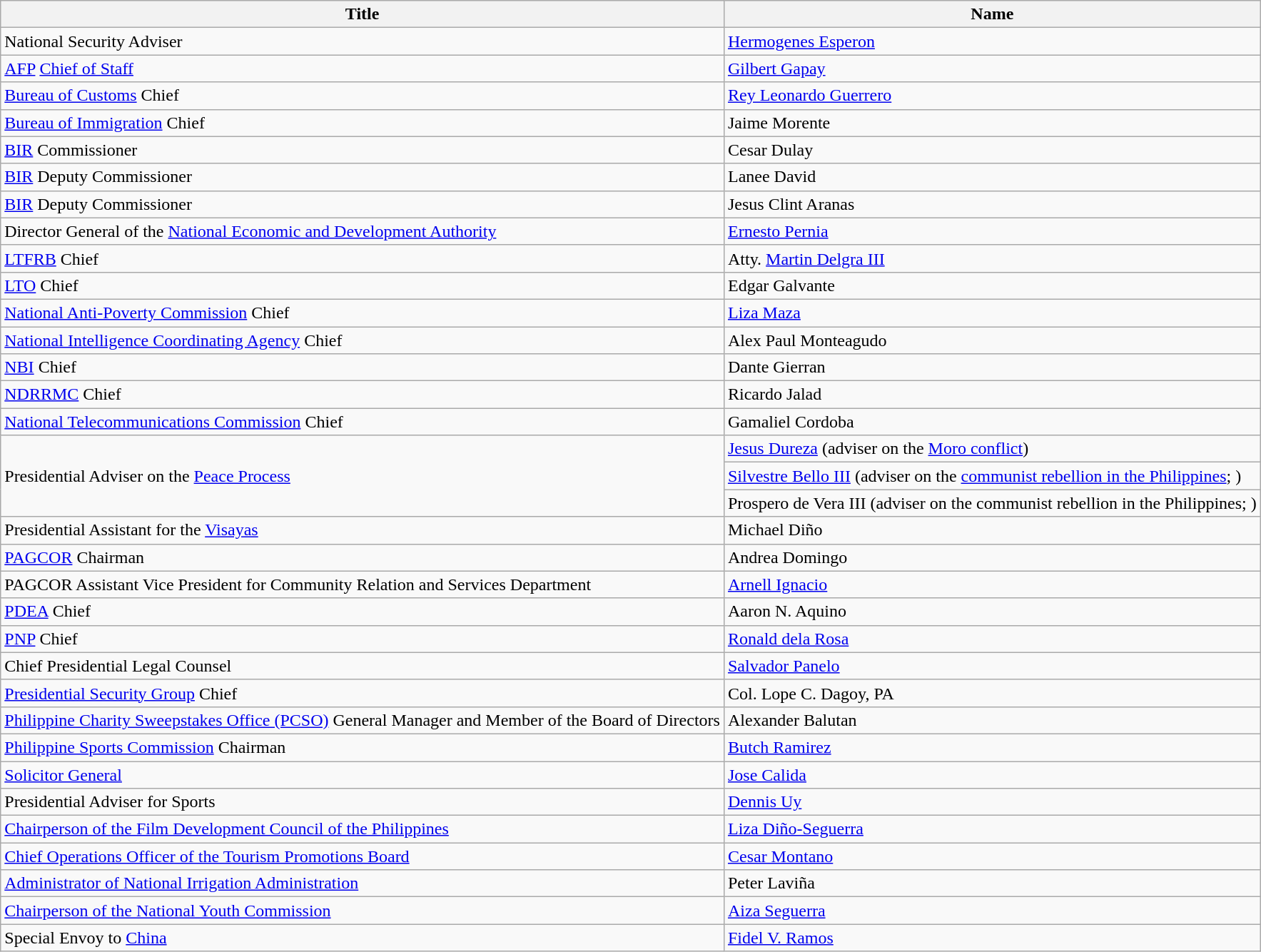<table class="wikitable">
<tr>
<th>Title</th>
<th>Name</th>
</tr>
<tr>
<td>National Security Adviser</td>
<td><a href='#'>Hermogenes Esperon</a></td>
</tr>
<tr>
<td><a href='#'>AFP</a> <a href='#'>Chief of Staff</a></td>
<td><a href='#'>Gilbert Gapay</a></td>
</tr>
<tr>
<td><a href='#'>Bureau of Customs</a> Chief</td>
<td><a href='#'>Rey Leonardo Guerrero</a></td>
</tr>
<tr>
<td><a href='#'>Bureau of Immigration</a> Chief</td>
<td>Jaime Morente</td>
</tr>
<tr>
<td><a href='#'>BIR</a> Commissioner</td>
<td>Cesar Dulay</td>
</tr>
<tr>
<td><a href='#'>BIR</a> Deputy Commissioner</td>
<td>Lanee David</td>
</tr>
<tr>
<td><a href='#'>BIR</a> Deputy Commissioner</td>
<td>Jesus Clint Aranas</td>
</tr>
<tr>
<td>Director General of the <a href='#'>National Economic and Development Authority</a></td>
<td><a href='#'>Ernesto Pernia</a></td>
</tr>
<tr>
<td><a href='#'>LTFRB</a> Chief</td>
<td>Atty. <a href='#'>Martin Delgra III</a></td>
</tr>
<tr>
<td><a href='#'>LTO</a> Chief</td>
<td>Edgar Galvante</td>
</tr>
<tr>
<td><a href='#'>National Anti-Poverty Commission</a> Chief</td>
<td><a href='#'>Liza Maza</a></td>
</tr>
<tr>
<td><a href='#'>National Intelligence Coordinating Agency</a> Chief</td>
<td>Alex Paul Monteagudo</td>
</tr>
<tr>
<td><a href='#'>NBI</a> Chief</td>
<td>Dante Gierran</td>
</tr>
<tr>
<td><a href='#'>NDRRMC</a> Chief</td>
<td>Ricardo Jalad</td>
</tr>
<tr>
<td><a href='#'>National Telecommunications Commission</a> Chief</td>
<td>Gamaliel Cordoba</td>
</tr>
<tr>
<td rowspan="3">Presidential Adviser on the <a href='#'>Peace Process</a></td>
<td><a href='#'>Jesus Dureza</a> (adviser on the <a href='#'>Moro conflict</a>)</td>
</tr>
<tr>
<td><a href='#'>Silvestre Bello III</a> (adviser on the <a href='#'>communist rebellion in the Philippines</a>; )</td>
</tr>
<tr>
<td>Prospero de Vera III (adviser on the communist rebellion in the Philippines; )</td>
</tr>
<tr>
<td>Presidential Assistant for the <a href='#'>Visayas</a></td>
<td>Michael Diño</td>
</tr>
<tr>
<td><a href='#'>PAGCOR</a> Chairman</td>
<td>Andrea Domingo</td>
</tr>
<tr>
<td>PAGCOR Assistant Vice President for Community Relation and Services Department</td>
<td><a href='#'>Arnell Ignacio</a></td>
</tr>
<tr>
<td><a href='#'>PDEA</a> Chief</td>
<td>Aaron N. Aquino</td>
</tr>
<tr>
<td><a href='#'>PNP</a> Chief</td>
<td><a href='#'>Ronald dela Rosa</a></td>
</tr>
<tr>
<td>Chief Presidential Legal Counsel</td>
<td><a href='#'>Salvador Panelo</a></td>
</tr>
<tr>
<td><a href='#'>Presidential Security Group</a> Chief</td>
<td>Col. Lope C. Dagoy, PA<br></td>
</tr>
<tr>
<td><a href='#'>Philippine Charity Sweepstakes Office (PCSO)</a> General Manager and Member of the Board of Directors</td>
<td>Alexander Balutan</td>
</tr>
<tr>
<td><a href='#'>Philippine Sports Commission</a> Chairman</td>
<td><a href='#'>Butch Ramirez</a></td>
</tr>
<tr>
<td><a href='#'>Solicitor General</a></td>
<td><a href='#'>Jose Calida</a></td>
</tr>
<tr>
<td>Presidential Adviser for Sports</td>
<td><a href='#'>Dennis Uy</a></td>
</tr>
<tr>
<td><a href='#'>Chairperson of the Film Development Council of the Philippines</a></td>
<td><a href='#'>Liza Diño-Seguerra</a></td>
</tr>
<tr>
<td><a href='#'>Chief Operations Officer of the Tourism Promotions Board</a></td>
<td><a href='#'>Cesar Montano</a></td>
</tr>
<tr>
<td><a href='#'>Administrator of National Irrigation Administration</a></td>
<td>Peter Laviña</td>
</tr>
<tr>
<td><a href='#'>Chairperson of the National Youth Commission</a></td>
<td><a href='#'>Aiza Seguerra</a></td>
</tr>
<tr>
<td>Special Envoy to <a href='#'>China</a></td>
<td><a href='#'>Fidel V. Ramos</a></td>
</tr>
</table>
